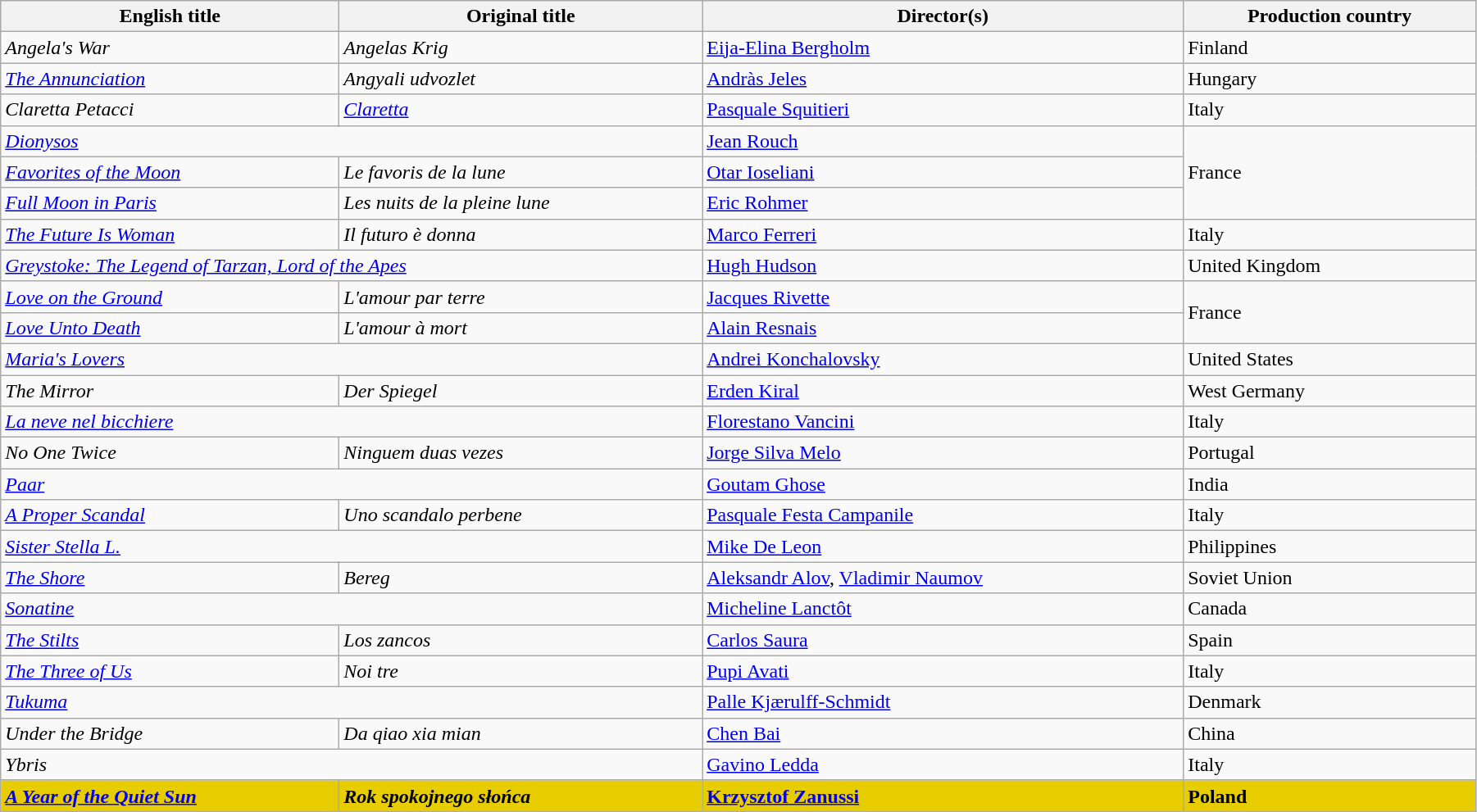<table class="wikitable" width="95%">
<tr>
<th>English title</th>
<th>Original title</th>
<th>Director(s)</th>
<th>Production country</th>
</tr>
<tr>
<td><em>Angela's War</em></td>
<td><em>Angelas Krig</em></td>
<td data-sort-value="Bergholm"><a href='#'>Eija-Elina Bergholm</a></td>
<td>Finland</td>
</tr>
<tr>
<td data-sort-value="Annunciation"><em><a href='#'>The Annunciation</a></em></td>
<td><em>Angyali udvozlet</em></td>
<td data-sort-value="Jeles"><a href='#'>Andràs Jeles</a></td>
<td>Hungary</td>
</tr>
<tr>
<td><em>Claretta Petacci</em></td>
<td><em><a href='#'>Claretta</a></em></td>
<td data-sort-value="Squitieri"><a href='#'>Pasquale Squitieri</a></td>
<td>Italy</td>
</tr>
<tr>
<td colspan=2><em><a href='#'>Dionysos</a></em></td>
<td data-sort-value="Rouch"><a href='#'>Jean Rouch</a></td>
<td rowspan="3">France</td>
</tr>
<tr>
<td><em><a href='#'>Favorites of the Moon</a></em></td>
<td data-sort-value="Favoris"><em>Le favoris de la lune</em></td>
<td data-sort-value="Ioseliani"><a href='#'>Otar Ioseliani</a></td>
</tr>
<tr>
<td><em><a href='#'>Full Moon in Paris</a></em></td>
<td data-sort-value="Nuits"><em>Les nuits de la pleine lune</em></td>
<td data-sort-value="Rohmer"><a href='#'>Eric Rohmer</a></td>
</tr>
<tr>
<td data-sort-value="Future"><em><a href='#'>The Future Is Woman</a></em></td>
<td data-sort-value="Futuro"><em>Il futuro è donna</em></td>
<td data-sort-value="Ferreri"><a href='#'>Marco Ferreri</a></td>
<td>Italy</td>
</tr>
<tr>
<td colspan=2><em><a href='#'>Greystoke: The Legend of Tarzan, Lord of the Apes</a></em></td>
<td data-sort-value="Hudson"><a href='#'>Hugh Hudson</a></td>
<td>United Kingdom</td>
</tr>
<tr>
<td><em><a href='#'>Love on the Ground</a></em></td>
<td data-sort-value="Amour par"><em>L'amour par terre</em></td>
<td data-sort-value="Rivette"><a href='#'>Jacques Rivette</a></td>
<td rowspan="2">France</td>
</tr>
<tr>
<td><em><a href='#'>Love Unto Death</a></em></td>
<td data-sort-value="Amour a"><em>L'amour à mort</em></td>
<td data-sort-value="Resnais"><a href='#'>Alain Resnais</a></td>
</tr>
<tr>
<td colspan=2><em><a href='#'>Maria's Lovers</a></em></td>
<td data-sort-value="Konchalovsky"><a href='#'>Andrei Konchalovsky</a></td>
<td>United States</td>
</tr>
<tr>
<td data-sort-value="Mirror"><em>The Mirror</em></td>
<td data-sort-value="Spiegel"><em>Der Spiegel</em></td>
<td data-sort-value="Kiral"><a href='#'>Erden Kiral</a></td>
<td>West Germany</td>
</tr>
<tr>
<td colspan="2" data-sort-value="Neve"><em><a href='#'>La neve nel bicchiere</a></em></td>
<td data-sort-value="Vancini"><a href='#'>Florestano Vancini</a></td>
<td>Italy</td>
</tr>
<tr>
<td><em>No One Twice</em></td>
<td><em>Ninguem duas vezes</em></td>
<td data-sort-value="Melo"><a href='#'>Jorge Silva Melo</a></td>
<td>Portugal</td>
</tr>
<tr>
<td colspan="2" data-sort-value="Paar"><em><a href='#'>Paar</a></em></td>
<td data-sort-value="Ghose"><a href='#'>Goutam Ghose</a></td>
<td>India</td>
</tr>
<tr>
<td data-sort-value="Proper"><em><a href='#'>A Proper Scandal</a></em></td>
<td data-sort-value="Scandalo"><em>Uno scandalo perbene</em></td>
<td data-sort-value="Campanile"><a href='#'>Pasquale Festa Campanile</a></td>
<td>Italy</td>
</tr>
<tr>
<td colspan=2><em><a href='#'>Sister Stella L.</a></em></td>
<td data-sort-value="De Leon"><a href='#'>Mike De Leon</a></td>
<td>Philippines</td>
</tr>
<tr>
<td data-sort-value="Shore"><em><a href='#'>The Shore</a></em></td>
<td><em>Bereg</em></td>
<td data-sort-value="Alov"><a href='#'>Aleksandr Alov</a>, <a href='#'>Vladimir Naumov</a></td>
<td>Soviet Union</td>
</tr>
<tr>
<td colspan=2><em><a href='#'>Sonatine</a></em></td>
<td data-sort-value="Lanctot"><a href='#'>Micheline Lanctôt</a></td>
<td>Canada</td>
</tr>
<tr>
<td data-sort-value="Stilts"><em><a href='#'>The Stilts</a></em></td>
<td data-sort-value="Zancos"><em>Los zancos</em></td>
<td data-sort-value="Saura"><a href='#'>Carlos Saura</a></td>
<td>Spain</td>
</tr>
<tr>
<td data-sort-value="Three"><em><a href='#'>The Three of Us</a></em></td>
<td><em>Noi tre</em></td>
<td data-sort-value="Avati"><a href='#'>Pupi Avati</a></td>
<td>Italy</td>
</tr>
<tr>
<td colspan=2><em><a href='#'>Tukuma</a></em></td>
<td data-sort-value="Kjaerulff"><a href='#'>Palle Kjærulff-Schmidt</a></td>
<td>Denmark</td>
</tr>
<tr>
<td><em>Under the Bridge</em></td>
<td><em>Da qiao xia mian</em></td>
<td data-sort-value="Bai"><a href='#'>Chen Bai</a></td>
<td>China</td>
</tr>
<tr>
<td colspan=2><em>Ybris</em></td>
<td data-sort-value="Ledda"><a href='#'>Gavino Ledda</a></td>
<td>Italy</td>
</tr>
<tr style="background:#E7CD00;">
<td data-sort-value="Year"><strong><em><a href='#'>A Year of the Quiet Sun</a></em></strong></td>
<td><strong><em>Rok spokojnego słońca</em></strong></td>
<td data-sort-value="Zanussi"><strong><a href='#'>Krzysztof Zanussi</a></strong></td>
<td><strong>Poland</strong></td>
</tr>
</table>
